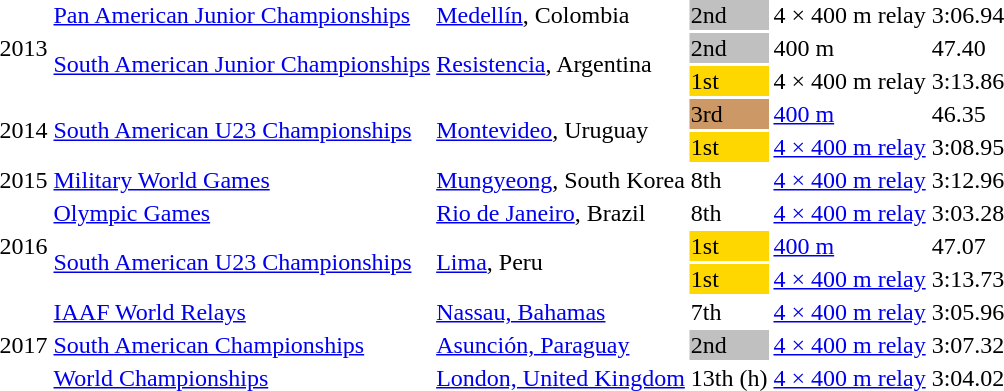<table>
<tr>
<td rowspan=3>2013</td>
<td><a href='#'>Pan American Junior Championships</a></td>
<td><a href='#'>Medellín</a>, Colombia</td>
<td bgcolor=silver>2nd</td>
<td>4 × 400 m relay</td>
<td>3:06.94</td>
</tr>
<tr>
<td rowspan=2><a href='#'>South American Junior Championships</a></td>
<td rowspan=2><a href='#'>Resistencia</a>, Argentina</td>
<td bgcolor=silver>2nd</td>
<td>400 m</td>
<td>47.40</td>
</tr>
<tr>
<td bgcolor=gold>1st</td>
<td>4 × 400 m relay</td>
<td>3:13.86</td>
</tr>
<tr>
<td rowspan=2>2014</td>
<td rowspan=2><a href='#'>South American U23 Championships</a></td>
<td rowspan=2><a href='#'>Montevideo</a>, Uruguay</td>
<td bgcolor=cc9966>3rd</td>
<td><a href='#'>400 m</a></td>
<td>46.35</td>
</tr>
<tr>
<td bgcolor=gold>1st</td>
<td><a href='#'>4 × 400 m relay</a></td>
<td>3:08.95</td>
</tr>
<tr>
<td>2015</td>
<td><a href='#'>Military World Games</a></td>
<td><a href='#'>Mungyeong</a>, South Korea</td>
<td>8th</td>
<td><a href='#'>4 × 400 m relay</a></td>
<td>3:12.96</td>
</tr>
<tr>
<td rowspan=3>2016</td>
<td><a href='#'>Olympic Games</a></td>
<td><a href='#'>Rio de Janeiro</a>, Brazil</td>
<td>8th</td>
<td><a href='#'>4 × 400 m relay</a></td>
<td>3:03.28</td>
</tr>
<tr>
<td rowspan=2><a href='#'>South American U23 Championships</a></td>
<td rowspan=2><a href='#'>Lima</a>, Peru</td>
<td bgcolor=gold>1st</td>
<td><a href='#'>400 m</a></td>
<td>47.07</td>
</tr>
<tr>
<td bgcolor=gold>1st</td>
<td><a href='#'>4 × 400 m relay</a></td>
<td>3:13.73</td>
</tr>
<tr>
<td rowspan=3>2017</td>
<td><a href='#'>IAAF World Relays</a></td>
<td><a href='#'>Nassau, Bahamas</a></td>
<td>7th</td>
<td><a href='#'>4 × 400 m relay</a></td>
<td>3:05.96</td>
</tr>
<tr>
<td><a href='#'>South American Championships</a></td>
<td><a href='#'>Asunción, Paraguay</a></td>
<td bgcolor=silver>2nd</td>
<td><a href='#'>4 × 400 m relay</a></td>
<td>3:07.32</td>
</tr>
<tr>
<td><a href='#'>World Championships</a></td>
<td><a href='#'>London, United Kingdom</a></td>
<td>13th (h)</td>
<td><a href='#'>4 × 400 m relay</a></td>
<td>3:04.02</td>
</tr>
</table>
